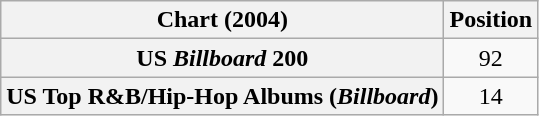<table class="wikitable sortable plainrowheaders">
<tr>
<th scope="col">Chart (2004)</th>
<th scope="col">Position</th>
</tr>
<tr>
<th scope="row">US <em>Billboard</em> 200</th>
<td style="text-align:center;">92</td>
</tr>
<tr>
<th scope="row">US Top R&B/Hip-Hop Albums (<em>Billboard</em>)</th>
<td style="text-align:center;">14</td>
</tr>
</table>
